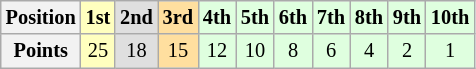<table class="wikitable" style="font-size: 85%;">
<tr>
<th nowrap>Position</th>
<td style="background:#ffffbf;" align="center"><strong>1st</strong></td>
<td style="background:#dfdfdf;" align="center"><strong>2nd</strong></td>
<td style="background:#ffdf9f;" align="center"><strong>3rd</strong></td>
<td style="background:#dfffdf;" align="center"><strong>4th</strong></td>
<td style="background:#dfffdf;" align="center"><strong>5th</strong></td>
<td style="background:#dfffdf;" align="center"><strong>6th</strong></td>
<td style="background:#dfffdf;" align="center"><strong>7th</strong></td>
<td style="background:#dfffdf;" align="center"><strong>8th</strong></td>
<td style="background:#dfffdf;" align="center"><strong>9th</strong></td>
<td style="background:#dfffdf;" align="center"><strong>10th</strong></td>
</tr>
<tr>
<th>Points</th>
<td style="background:#ffffbf;" align="center">25</td>
<td style="background:#dfdfdf;" align="center">18</td>
<td style="background:#ffdf9f;" align="center">15</td>
<td style="background:#dfffdf;" align="center">12</td>
<td style="background:#dfffdf;" align="center">10</td>
<td style="background:#dfffdf;" align="center">8</td>
<td style="background:#dfffdf;" align="center">6</td>
<td style="background:#dfffdf;" align="center">4</td>
<td style="background:#dfffdf;" align="center">2</td>
<td style="background:#dfffdf;" align="center">1</td>
</tr>
</table>
